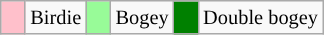<table class="wikitable" span=50 style="font-size:85%;">
<tr>
<td style="background: Pink;" width=10></td>
<td>Birdie</td>
<td style="background: PaleGreen;" width=10></td>
<td>Bogey</td>
<td style="background: Green;" width=10></td>
<td>Double bogey</td>
</tr>
</table>
